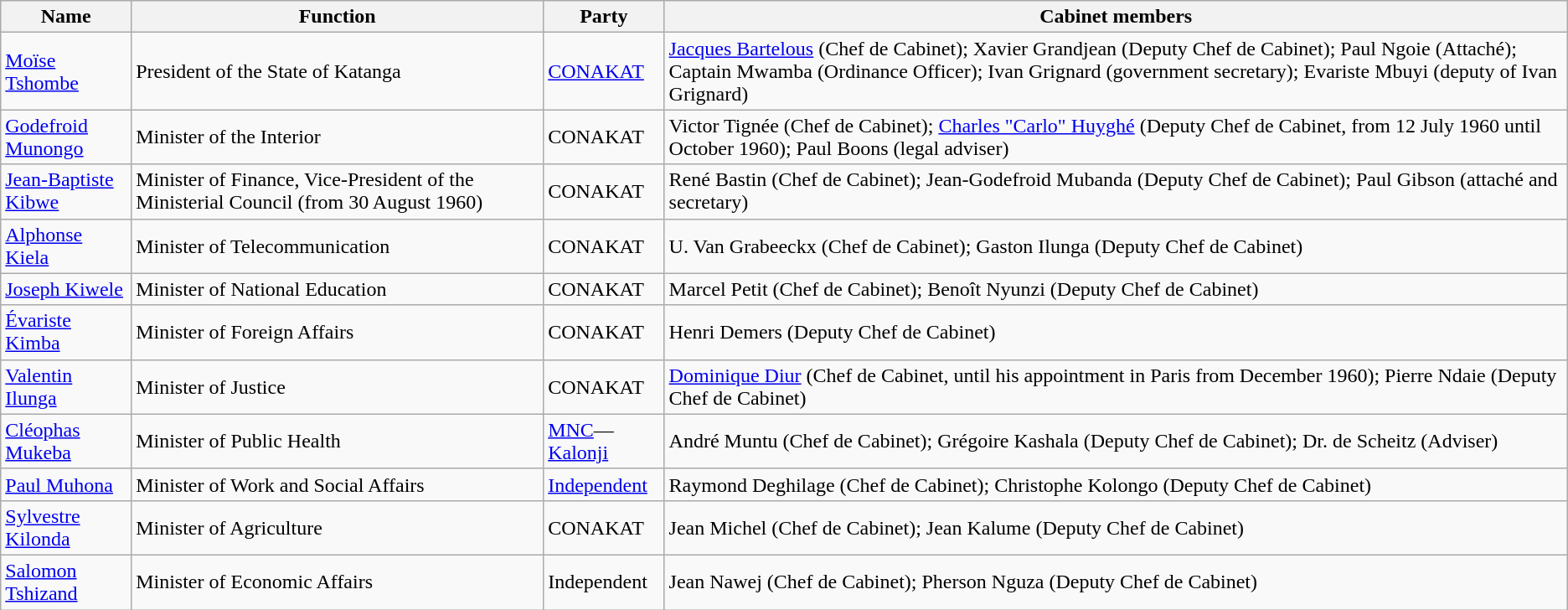<table class="wikitable">
<tr>
<th>Name</th>
<th>Function</th>
<th>Party</th>
<th>Cabinet members</th>
</tr>
<tr>
<td><a href='#'>Moïse Tshombe</a></td>
<td>President of the State of Katanga</td>
<td><a href='#'>CONAKAT</a></td>
<td><a href='#'>Jacques Bartelous</a> (Chef de Cabinet); Xavier Grandjean (Deputy Chef de Cabinet); Paul Ngoie (Attaché); Captain Mwamba (Ordinance Officer); Ivan Grignard (government secretary); Evariste Mbuyi (deputy of Ivan Grignard)</td>
</tr>
<tr>
<td><a href='#'>Godefroid Munongo</a></td>
<td>Minister of the Interior</td>
<td>CONAKAT</td>
<td>Victor Tignée (Chef de Cabinet); <a href='#'>Charles "Carlo" Huyghé</a> (Deputy Chef de Cabinet, from 12 July 1960 until October 1960); Paul Boons (legal adviser)</td>
</tr>
<tr>
<td><a href='#'>Jean-Baptiste Kibwe</a></td>
<td>Minister of Finance, Vice-President of the Ministerial Council (from 30 August 1960)</td>
<td>CONAKAT</td>
<td>René Bastin (Chef de Cabinet); Jean-Godefroid Mubanda (Deputy Chef de Cabinet); Paul Gibson (attaché and secretary)</td>
</tr>
<tr>
<td><a href='#'>Alphonse Kiela</a></td>
<td>Minister of Telecommunication</td>
<td>CONAKAT</td>
<td>U. Van Grabeeckx (Chef de Cabinet); Gaston Ilunga (Deputy Chef de Cabinet)</td>
</tr>
<tr>
<td><a href='#'>Joseph Kiwele</a></td>
<td>Minister of National Education</td>
<td>CONAKAT</td>
<td>Marcel Petit (Chef de Cabinet); Benoît Nyunzi (Deputy Chef de Cabinet)</td>
</tr>
<tr>
<td><a href='#'>Évariste Kimba</a></td>
<td>Minister of Foreign Affairs</td>
<td>CONAKAT</td>
<td>Henri Demers (Deputy Chef de Cabinet)</td>
</tr>
<tr>
<td><a href='#'>Valentin Ilunga</a></td>
<td>Minister of Justice</td>
<td>CONAKAT</td>
<td><a href='#'>Dominique Diur</a> (Chef de Cabinet, until his appointment in Paris from December 1960); Pierre Ndaie (Deputy Chef de Cabinet)</td>
</tr>
<tr>
<td><a href='#'>Cléophas Mukeba</a></td>
<td>Minister of Public Health</td>
<td><a href='#'>MNC</a>—<a href='#'>Kalonji</a></td>
<td>André Muntu (Chef de Cabinet); Grégoire Kashala (Deputy Chef de Cabinet); Dr. de Scheitz (Adviser)</td>
</tr>
<tr>
<td><a href='#'>Paul Muhona</a></td>
<td>Minister of Work and Social Affairs</td>
<td><a href='#'>Independent</a></td>
<td>Raymond Deghilage (Chef de Cabinet); Christophe Kolongo (Deputy Chef de Cabinet)</td>
</tr>
<tr>
<td><a href='#'>Sylvestre Kilonda</a></td>
<td>Minister of Agriculture</td>
<td>CONAKAT</td>
<td>Jean Michel (Chef de Cabinet); Jean Kalume (Deputy Chef de Cabinet)</td>
</tr>
<tr>
<td><a href='#'>Salomon Tshizand</a></td>
<td>Minister of Economic Affairs</td>
<td>Independent</td>
<td>Jean Nawej (Chef de Cabinet); Pherson Nguza (Deputy Chef de Cabinet)</td>
</tr>
</table>
